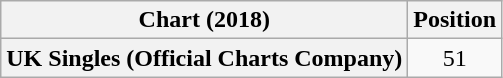<table class="wikitable plainrowheaders" style="text-align:center">
<tr>
<th scope="col">Chart (2018)</th>
<th scope="col">Position</th>
</tr>
<tr>
<th scope="row">UK Singles (Official Charts Company)</th>
<td>51</td>
</tr>
</table>
